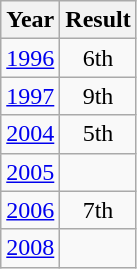<table class="wikitable" style="text-align:center">
<tr>
<th>Year</th>
<th>Result</th>
</tr>
<tr>
<td><a href='#'>1996</a></td>
<td>6th</td>
</tr>
<tr>
<td><a href='#'>1997</a></td>
<td>9th</td>
</tr>
<tr>
<td><a href='#'>2004</a></td>
<td>5th</td>
</tr>
<tr>
<td><a href='#'>2005</a></td>
<td></td>
</tr>
<tr>
<td><a href='#'>2006</a></td>
<td>7th</td>
</tr>
<tr>
<td><a href='#'>2008</a></td>
<td></td>
</tr>
</table>
